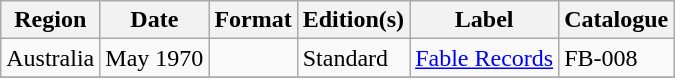<table class="wikitable plainrowheaders">
<tr>
<th scope="col">Region</th>
<th scope="col">Date</th>
<th scope="col">Format</th>
<th scope="col">Edition(s)</th>
<th scope="col">Label</th>
<th scope="col">Catalogue</th>
</tr>
<tr>
<td>Australia</td>
<td>May 1970</td>
<td></td>
<td>Standard</td>
<td><a href='#'>Fable Records</a></td>
<td>FB-008</td>
</tr>
<tr>
</tr>
</table>
